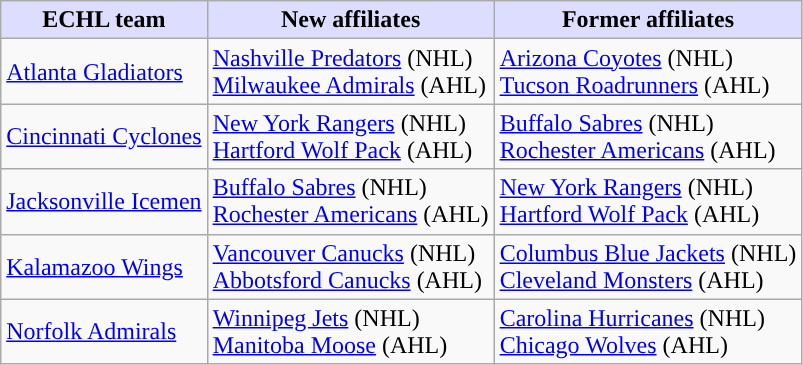<table class="wikitable">
<tr>
<th style="background:#ddf">ECHL team</th>
<th style="background:#ddf">New affiliates</th>
<th style="background:#ddf">Former affiliates</th>
</tr>
<tr>
<td><a href='#'>Atlanta Gladiators</a></td>
<td><a href='#'>Nashville Predators</a> (NHL)<br> <a href='#'>Milwaukee Admirals</a> (AHL)</td>
<td><a href='#'>Arizona Coyotes</a> (NHL)<br> <a href='#'>Tucson Roadrunners</a> (AHL)</td>
</tr>
<tr>
<td><a href='#'>Cincinnati Cyclones</a></td>
<td><a href='#'>New York Rangers</a> (NHL)<br> <a href='#'>Hartford Wolf Pack</a> (AHL)</td>
<td><a href='#'>Buffalo Sabres</a> (NHL)<br> <a href='#'>Rochester Americans</a> (AHL)</td>
</tr>
<tr>
<td><a href='#'>Jacksonville Icemen</a></td>
<td><a href='#'>Buffalo Sabres</a> (NHL)<br> <a href='#'>Rochester Americans</a> (AHL)</td>
<td><a href='#'>New York Rangers</a> (NHL)<br> <a href='#'>Hartford Wolf Pack</a> (AHL)</td>
</tr>
<tr>
<td><a href='#'>Kalamazoo Wings</a></td>
<td><a href='#'>Vancouver Canucks</a> (NHL)<br> <a href='#'>Abbotsford Canucks</a> (AHL)</td>
<td><a href='#'>Columbus Blue Jackets</a> (NHL)<br> <a href='#'>Cleveland Monsters</a> (AHL)</td>
</tr>
<tr>
<td><a href='#'>Norfolk Admirals</a></td>
<td><a href='#'>Winnipeg Jets</a> (NHL)<br> <a href='#'>Manitoba Moose</a> (AHL)</td>
<td><a href='#'>Carolina Hurricanes</a> (NHL) <br> <a href='#'>Chicago Wolves</a> (AHL)</td>
</tr>
</table>
